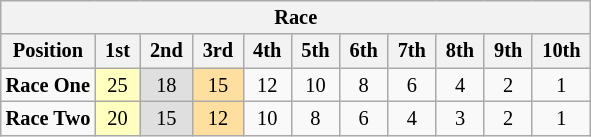<table class="wikitable" style="font-size:85%; text-align:center">
<tr>
<th colspan=11>Race</th>
</tr>
<tr>
<th>Position</th>
<th> 1st </th>
<th> 2nd </th>
<th> 3rd </th>
<th> 4th </th>
<th> 5th </th>
<th> 6th </th>
<th> 7th </th>
<th> 8th </th>
<th> 9th </th>
<th> 10th </th>
</tr>
<tr>
<td align=left><strong>Race One</strong></td>
<td style="background:#FFFFBF;">25</td>
<td style="background:#DFDFDF;">18</td>
<td style="background:#FFDF9F;">15</td>
<td>12</td>
<td>10</td>
<td>8</td>
<td>6</td>
<td>4</td>
<td>2</td>
<td>1</td>
</tr>
<tr>
<td align=left><strong>Race Two</strong></td>
<td style="background:#FFFFBF;">20</td>
<td style="background:#DFDFDF;">15</td>
<td style="background:#FFDF9F;">12</td>
<td>10</td>
<td>8</td>
<td>6</td>
<td>4</td>
<td>3</td>
<td>2</td>
<td>1</td>
</tr>
</table>
